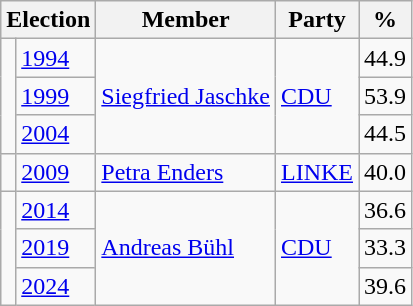<table class=wikitable>
<tr>
<th colspan=2>Election</th>
<th>Member</th>
<th>Party</th>
<th>%</th>
</tr>
<tr>
<td rowspan=3 bgcolor=></td>
<td><a href='#'>1994</a></td>
<td rowspan=3><a href='#'>Siegfried Jaschke</a></td>
<td rowspan=3><a href='#'>CDU</a></td>
<td align=right>44.9</td>
</tr>
<tr>
<td><a href='#'>1999</a></td>
<td align=right>53.9</td>
</tr>
<tr>
<td><a href='#'>2004</a></td>
<td align=right>44.5</td>
</tr>
<tr>
<td bgcolor=></td>
<td><a href='#'>2009</a></td>
<td><a href='#'>Petra Enders</a></td>
<td><a href='#'>LINKE</a></td>
<td align=right>40.0</td>
</tr>
<tr>
<td rowspan=3 bgcolor=></td>
<td><a href='#'>2014</a></td>
<td rowspan=3><a href='#'>Andreas Bühl</a></td>
<td rowspan=3><a href='#'>CDU</a></td>
<td align=right>36.6</td>
</tr>
<tr>
<td><a href='#'>2019</a></td>
<td align=right>33.3</td>
</tr>
<tr>
<td><a href='#'>2024</a></td>
<td align=right>39.6</td>
</tr>
</table>
